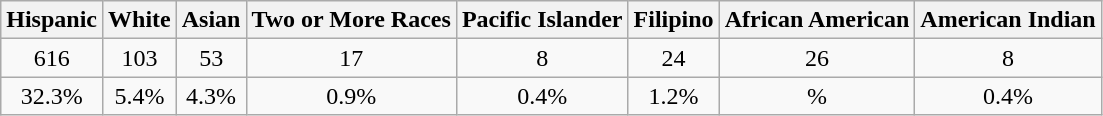<table class="wikitable" style="text-align:center">
<tr>
<th>Hispanic</th>
<th>White</th>
<th>Asian</th>
<th>Two or More Races</th>
<th>Pacific Islander</th>
<th>Filipino</th>
<th>African American</th>
<th>American Indian</th>
</tr>
<tr>
<td>616</td>
<td>103</td>
<td>53</td>
<td>17</td>
<td>8</td>
<td>24</td>
<td>26</td>
<td>8</td>
</tr>
<tr>
<td>32.3%</td>
<td>5.4%</td>
<td>4.3%</td>
<td>0.9%</td>
<td>0.4%</td>
<td>1.2%</td>
<td>%</td>
<td>0.4%</td>
</tr>
</table>
